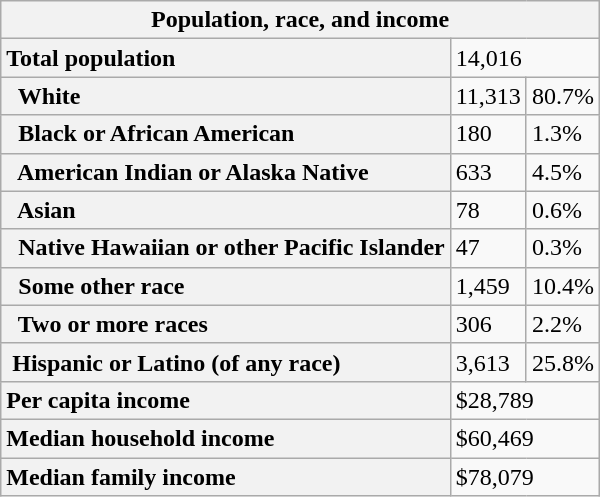<table class="wikitable collapsible collapsed">
<tr>
<th colspan=6>Population, race, and income</th>
</tr>
<tr>
<th scope="row" style="text-align: left;">Total population</th>
<td colspan=2>14,016</td>
</tr>
<tr>
<th scope="row" style="text-align: left;">  White</th>
<td>11,313</td>
<td>80.7%</td>
</tr>
<tr>
<th scope="row" style="text-align: left;">  Black or African American</th>
<td>180</td>
<td>1.3%</td>
</tr>
<tr>
<th scope="row" style="text-align: left;">  American Indian or Alaska Native</th>
<td>633</td>
<td>4.5%</td>
</tr>
<tr>
<th scope="row" style="text-align: left;">  Asian</th>
<td>78</td>
<td>0.6%</td>
</tr>
<tr>
<th scope="row" style="text-align: left;">  Native Hawaiian or other Pacific Islander</th>
<td>47</td>
<td>0.3%</td>
</tr>
<tr>
<th scope="row" style="text-align: left;">  Some other race</th>
<td>1,459</td>
<td>10.4%</td>
</tr>
<tr>
<th scope="row" style="text-align: left;">  Two or more races</th>
<td>306</td>
<td>2.2%</td>
</tr>
<tr>
<th scope="row" style="text-align: left;"> Hispanic or Latino (of any race)</th>
<td>3,613</td>
<td>25.8%</td>
</tr>
<tr>
<th scope="row" style="text-align: left;">Per capita income</th>
<td colspan=2>$28,789</td>
</tr>
<tr>
<th scope="row" style="text-align: left;">Median household income</th>
<td colspan=2>$60,469</td>
</tr>
<tr>
<th scope="row" style="text-align: left;">Median family income</th>
<td colspan=2>$78,079</td>
</tr>
</table>
